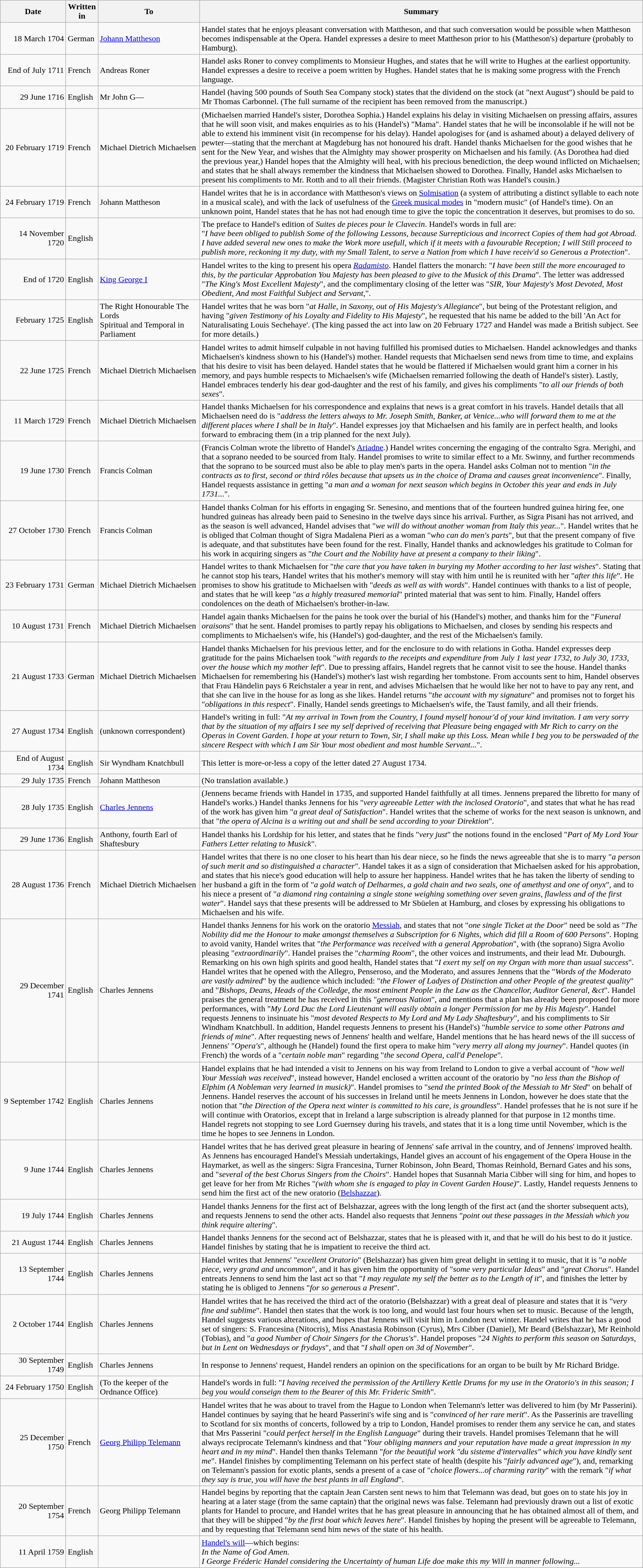<table class="wikitable sortable">
<tr>
<th width="120px">Date</th>
<th>Written in</th>
<th width="190px">To</th>
<th class="unsortable">Summary</th>
</tr>
<tr>
<td align="right">18 March 1704</td>
<td>German</td>
<td><a href='#'>Johann Mattheson</a></td>
<td>Handel states that he enjoys pleasant conversation with Mattheson, and that such conversation would be possible when Mattheson becomes indispensable at the Opera. Handel expresses a desire to meet Mattheson prior to his (Mattheson's) departure (probably to Hamburg).</td>
</tr>
<tr>
<td align="right">End of July 1711</td>
<td>French</td>
<td>Andreas Roner</td>
<td>Handel asks Roner to convey compliments to Monsieur Hughes, and states that he will write to Hughes at the earliest opportunity. Handel expresses a desire to receive a poem written by Hughes. Handel states that he is making some progress with the French language.</td>
</tr>
<tr>
<td align="right">29 June 1716</td>
<td>English</td>
<td>Mr John G—</td>
<td>Handel (having 500 pounds of South Sea Company stock) states that the dividend on the stock (at "next August") should be paid to Mr Thomas Carbonnel. (The full surname of the recipient has been removed from the manuscript.)</td>
</tr>
<tr>
<td align="right">20 February 1719</td>
<td>French</td>
<td>Michael Dietrich Michaelsen</td>
<td>(Michaelsen married Handel's sister, Dorothea Sophia.) Handel explains his delay in visiting Michaelsen on pressing affairs, assures that he will soon visit, and makes enquiries as to his (Handel's) "Mama". Handel states that he will be inconsolable if he will not be able to extend his imminent visit (in recompense for his delay). Handel apologises for (and is ashamed about) a delayed delivery of pewter—stating that the merchant at Magdeburg has not honoured his draft. Handel thanks Michaelsen for the good wishes that he sent for the New Year, and wishes that the Almighty may shower prosperity on Michaelsen and his family. (As Dorothea had died the previous year,) Handel hopes that the Almighty will heal, with his precious benediction, the deep wound inflicted on Michaelsen; and states that he shall always remember the kindness that Michaelsen showed to Dorothea. Finally, Handel asks Michaelsen to present his compliments to Mr. Rotth and to all their friends. (Magister Christian Roth was Handel's cousin.)</td>
</tr>
<tr>
<td align="right">24 February 1719</td>
<td>French</td>
<td>Johann Mattheson</td>
<td>Handel writes that he is in accordance with Mattheson's views on <a href='#'>Solmisation</a> (a system of attributing a distinct syllable to each note in a musical scale), and with the lack of usefulness of the <a href='#'>Greek musical modes</a> in "modern music" (of Handel's time). On an unknown point, Handel states that he has not had enough time to give the topic the concentration it deserves, but promises to do so.</td>
</tr>
<tr>
<td align="right">14 November 1720</td>
<td>English</td>
<td> </td>
<td>The preface to Handel's edition of <em>Suites de pieces pour le Clavecin</em>. Handel's words in full are:<br>"<em>I have been obliged to publish Some of the following Lessons, because Surrepticious and incorrect Copies of them had got Abroad. I have added several new ones to make the Work more usefull, which if it meets with a favourable Reception; I will Still proceed to publish more, reckoning it my duty, with my Small Talent, to serve a Nation from which I have receiv'd so Generous a Protection</em>".</td>
</tr>
<tr>
<td align="right">End of 1720</td>
<td>English</td>
<td><a href='#'>King George I</a></td>
<td>Handel writes to the king to present his opera <em><a href='#'>Radamisto</a></em>. Handel flatters the monarch: "<em>I have been still the more encouraged to this, by the particular Approbation You Majesty has been pleased to give to the Musick of this Drama</em>". The letter was addressed "<em>The King's Most Excellent Majesty</em>", and the complimentary closing of the letter was "<em>SIR, Your Majesty's Most Devoted, Most Obedient, And most Faithful Subject and Servant,</em>".</td>
</tr>
<tr>
<td align="right">February 1725</td>
<td>English</td>
<td>The Right Honourable The Lords<br>Spiritual and Temporal in Parliament</td>
<td>Handel writes that he was born "<em>at Halle, in Saxony, out of His Majesty's Allegiance</em>", but being of the Protestant religion, and having "<em>given Testimony of his Loyalty and Fidelity to His Majesty</em>", he requested that his name be added to the bill 'An Act for Naturalisating Louis Sechehaye'. (The king passed the act into law on 20 February 1727 and Handel was made a British subject. See  for more details.)</td>
</tr>
<tr>
<td align="right">22 June 1725</td>
<td>French</td>
<td>Michael Dietrich Michaelsen</td>
<td>Handel writes to admit himself culpable in not having fulfilled his promised duties to Michaelsen. Handel acknowledges and thanks Michaelsen's kindness shown to his (Handel's) mother. Handel requests that Michaelsen send news from time to time, and explains that his desire to visit has been delayed. Handel states that he would be flattered if Michaelsen would grant him a corner in his memory, and pays humble respects to Michaelsen's wife (Michaelsen remarried following the death of Handel's sister). Lastly, Handel embraces tenderly his dear god-daughter and the rest of his family, and gives his compliments "<em>to all our friends of both sexes</em>".</td>
</tr>
<tr>
<td align="right">11 March 1729</td>
<td>French</td>
<td>Michael Dietrich Michaelsen</td>
<td>Handel thanks Michaelsen for his correspondence and explains that news is a great comfort in his travels. Handel details that all Michaelsen need do is "<em>address the letters always to Mr. Joseph Smith, Banker, at Venice...who will forward them to me at the different places where I shall be in Italy</em>". Handel expresses joy that Michaelsen and his family are in perfect health, and looks forward to embracing them (in a trip planned for the next July).</td>
</tr>
<tr>
<td align="right">19 June 1730</td>
<td>French</td>
<td>Francis Colman</td>
<td>(Francis Colman wrote the libretto of Handel's <a href='#'>Ariadne</a>.) Handel writes concerning the engaging of the contralto Sgra. Merighi, and that a soprano needed to be sourced from Italy. Handel promises to write to similar effect to a Mr. Swinny, and further recommends that the soprano to be sourced must also be able to play men's parts in the opera. Handel asks Colman not to mention "<em>in the contracts as to first, second or third rôles because that upsets us in the choice of Drama and causes great inconvenience</em>". Finally, Handel requests assistance in getting "<em>a man and a woman for next season which begins in October this year and ends in July 1731...</em>".</td>
</tr>
<tr>
<td align="right">27 October 1730</td>
<td>French</td>
<td>Francis Colman</td>
<td>Handel thanks Colman for his efforts in engaging Sr. Senesino, and mentions that of the fourteen hundred guinea hiring fee, one hundred guineas has already been paid to Senesino in the twelve days since his arrival. Further, as Sigra Pisani has not arrived, and as the season is well advanced, Handel advises that "<em>we will do without another woman from Italy this year...</em>". Handel writes that he is obliged that Colman thought of Sigra Madalena Pieri as a woman "<em>who can do men's parts</em>", but that the present company of five is adequate, and that substitutes have been found for the rest. Finally, Handel thanks and acknowledges his gratitude to Colman for his work in acquiring singers as "<em>the Court and the Nobility have at present a company to their liking</em>".</td>
</tr>
<tr>
<td align="right">23 February 1731</td>
<td>German</td>
<td>Michael Dietrich Michaelsen</td>
<td>Handel writes to thank Michaelsen for "<em>the care that you have taken in burying my Mother according to her last wishes</em>". Stating that he cannot stop his tears, Handel writes that his mother's memory will stay with him until he is reunited with her "<em>after this life</em>". He promises to show his gratitude to Michaelsen with "<em>deeds as well as with words</em>". Handel continues with thanks to a list of people, and states that he will keep "<em>as a highly treasured memorial</em>" printed material that was sent to him. Finally, Handel offers condolences on the death of Michaelsen's brother-in-law.</td>
</tr>
<tr>
<td align="right">10 August 1731</td>
<td>French</td>
<td>Michael Dietrich Michaelsen</td>
<td>Handel again thanks Michaelsen for the pains he took over the burial of his (Handel's) mother, and thanks him for the "<em>Funeral oraisons</em>" that he sent. Handel promises to partly repay his obligations to Michaelsen, and closes by sending his respects and compliments to Michaelsen's wife, his (Handel's) god-daughter, and the rest of the Michaelsen's family.</td>
</tr>
<tr>
<td align="right">21 August 1733</td>
<td>German</td>
<td>Michael Dietrich Michaelsen</td>
<td>Handel thanks Michaelsen for his previous letter, and for the enclosure to do with relations in Gotha. Handel expresses deep gratitude for the pains Michaelsen took "<em>with regards to the receipts and expenditure from July 1 last year 1732, to July 30, 1733, over the house which my mother left</em>". Due to pressing affairs, Handel regrets that he cannot visit to see the house. Handel thanks Michaelsen for remembering his (Handel's) mother's last wish regarding her tombstone. From accounts sent to him, Handel observes that Frau Händelin pays 6 Reichstaler a year in rent, and advises Michaelsen that he would like her not to have to pay any rent, and that she can live in the house for as long as she likes. Handel returns "<em>the account with my signature</em>" and promises not to forget his "<em>obligations in this respect</em>". Finally, Handel sends greetings to Michaelsen's wife, the Taust family, and all their friends.</td>
</tr>
<tr>
<td align="right">27 August 1734</td>
<td>English</td>
<td>(unknown correspondent)</td>
<td>Handel's writing in full: "<em>At my arrival in Town from the Country, I found myself honour'd of your kind invitation. I am very sorry that by the situation of my affairs I see my self deprived of receiving that Pleasure being engaged with Mr Rich to carry on the Operas in Covent Garden. I hope at your return to Town, Sir, I shall make up this Loss. Mean while I beg you to be perswaded of the sincere Respect with which I am Sir Your most obedient and most humble Servant...</em>".</td>
</tr>
<tr>
<td align="right">End of August 1734</td>
<td>English</td>
<td>Sir Wyndham Knatchbull</td>
<td>This letter is more-or-less a copy of the letter dated 27 August 1734.</td>
</tr>
<tr>
<td align="right">29 July 1735</td>
<td>French</td>
<td>Johann Mattheson</td>
<td>(No translation available.)</td>
</tr>
<tr>
<td align="right">28 July 1735</td>
<td>English</td>
<td><a href='#'>Charles Jennens</a></td>
<td>(Jennens became friends with Handel in 1735, and supported Handel faithfully at all times. Jennens prepared the libretto for many of Handel's works.) Handel thanks Jennens for his "<em>very agreeable Letter with the inclosed Oratorio</em>", and states that what he has read of the work has given him "<em>a great deal of Satisfaction</em>". Handel writes that the scheme of works for the next season is unknown, and that "<em>the opera of Alcina is a writing out and shall be send according to your Direktion</em>".</td>
</tr>
<tr>
<td align="right">29 June 1736</td>
<td>English</td>
<td>Anthony, fourth Earl of Shaftesbury</td>
<td>Handel thanks his Lordship for his letter, and states that he finds "<em>very just</em>" the notions found in the enclosed "<em>Part of My Lord Your Fathers Letter relating to Musick</em>".</td>
</tr>
<tr>
<td align="right">28 August 1736</td>
<td>French</td>
<td>Michael Dietrich Michaelsen</td>
<td>Handel writes that there is no one closer to his heart than his dear niece, so he finds the news agreeable that she is to marry "<em>a person of such merit and so distinguished a character</em>". Handel takes it as a sign of consideration that Michaelsen asked for his approbation, and states that his niece's good education will help to assure her happiness. Handel writes that he has taken the liberty of sending to her husband a gift in the form of "<em>a gold watch of Delharmes, a gold chain and two seals, one of amethyst and one of onyx</em>", and to his niece a present of "<em>a diamond ring containing a single stone weighing something over seven grains, flawless and of the first water</em>". Handel says that these presents will be addressed to Mr Sbüelen at Hamburg, and closes by expressing his obligations to Michaelsen and his wife.</td>
</tr>
<tr>
<td align="right">29 December 1741</td>
<td>English</td>
<td>Charles Jennens</td>
<td>Handel thanks Jennens for his work on the oratorio <a href='#'>Messiah</a>, and states that not "<em>one single Ticket at the Door</em>" need be sold as "<em>The Nobility did me the Honour to make amongst themselves a Subscription for 6 Nights, which did fill a Room of 600 Persons</em>". Hoping to avoid vanity, Handel writes that "<em>the Performance was received with a general Approbation</em>", with (the soprano) Sigra Avolio pleasing "<em>extraordinarily</em>". Handel praises the "<em>charming Room</em>", the other voices and instruments, and their lead Mr. Dubourgh. Remarking on his own high spirits and good health, Handel states that "<em>I exert my self on my Organ with more than usual success</em>". Handel writes that he opened with the Allegro, Penseroso, and the Moderato, and assures Jennens that the "<em>Words of the Moderato are vastly admired</em>" by the audience which included: "<em>the Flower of Ladyes of Distinction and other People of the greatest quality</em>" and "<em>Bishops, Deans, Heads of the Colledge, the most eminent People in the Law as the Chancellor, Auditor General, &ct</em>". Handel praises the general treatment he has received in this "<em>generous Nation</em>", and mentions that a plan has already been proposed for more performances, with "<em>My Lord Duc the Lord Lieutenant will easily obtain a longer Permission for me by His Majesty</em>". Handel requests Jennens to insinuate his "<em>most devoted Respects to My Lord and My Lady Shaftesbury</em>", and his compliments to Sir Windham Knatchbull. In addition, Handel requests Jennens to present his (Handel's) "<em>humble service to some other Patrons and friends of mine</em>". After requesting news of Jennens' health and welfare, Handel mentions that he has heard news of the ill success of Jennens' "<em>Opera's</em>", although he (Handel) found the first opera to make him "<em>very merry all along my journey</em>". Handel quotes (in French) the words of a "<em>certain noble man</em>" regarding "<em>the second Opera, call'd Penelope</em>".</td>
</tr>
<tr>
<td align="right">9 September 1742</td>
<td>English</td>
<td>Charles Jennens</td>
<td>Handel explains that he had intended a visit to Jennens on his way from Ireland to London to give a verbal account of "<em>how well Your Messiah was received</em>", instead however, Handel enclosed a written account of the oratorio by "<em>no less than the Bishop of Elphim (A Nobleman very learned in musick)</em>". Handel promises to "<em>send the printed Book of the Messiah to Mr Sted</em>" on behalf of Jennens. Handel reserves the account of his successes in Ireland until he meets Jennens in London, however he does state that the notion that "<em>the Direction of the Opera next winter is committed to his care, is groundless</em>". Handel professes that he is not sure if he will continue with Oratorios, except that in Ireland a large subscription is already planned for that purpose in 12 months time. Handel regrets not stopping to see Lord Guernsey during his travels, and states that it is a long time until November, which is the time he hopes to see Jennens in London.</td>
</tr>
<tr>
<td align="right">9 June 1744</td>
<td>English</td>
<td>Charles Jennens</td>
<td>Handel writes that he has derived great pleasure in hearing of Jennens' safe arrival in the country, and of Jennens' improved health. As Jennens has encouraged Handel's Messiah undertakings, Handel gives an account of his engagement of the Opera House in the Haymarket, as well as the singers: Sigra Francesina, Turner Robinson, John Beard, Thomas Reinhold, Bernard Gates and his sons, and "<em>several of the best Chorus Singers from the Choirs</em>". Handel hopes that Susannah Maria Cibber will sing for him, and hopes to get leave for her from Mr Riches "<em>(with whom she is engaged to play in Covent Garden House)</em>". Lastly, Handel requests Jennens to send him the first act of the new oratorio (<a href='#'>Belshazzar</a>).</td>
</tr>
<tr>
<td align="right">19 July 1744</td>
<td>English</td>
<td>Charles Jennens</td>
<td>Handel thanks Jennens for the first act of Belshazzar, agrees with the long length of the first act (and the shorter subsequent acts), and requests Jennens to send the other acts. Handel also requests that Jennens "<em>point out these passages in the Messiah which you think require altering</em>".</td>
</tr>
<tr>
<td align="right">21 August 1744</td>
<td>English</td>
<td>Charles Jennens</td>
<td>Handel thanks Jennens for the second act of Belshazzar, states that he is pleased with it, and that he will do his best to do it justice. Handel finishes by stating that he is impatient to receive the third act.</td>
</tr>
<tr>
<td align="right">13 September 1744</td>
<td>English</td>
<td>Charles Jennens</td>
<td>Handel writes that Jennens' "<em>excellent Oratorio</em>" (Belshazzar) has given him great delight in setting it to music, that it is "<em>a noble piece, very grand and uncommon</em>", and it has given him the opportunity of "<em>some very particular Ideas</em>" and "<em>great Chorus</em>". Handel entreats Jennens to send him the last act so that "<em>I may regulate my self the better as to the Length of it</em>", and finishes the letter by stating he is obliged to Jennens "<em>for so generous a Present</em>".</td>
</tr>
<tr>
<td align="right">2 October 1744</td>
<td>English</td>
<td>Charles Jennens</td>
<td>Handel writes that he has received the third act of the oratorio (Belshazzar) with a great deal of pleasure and states that it is "<em>very fine and sublime</em>". Handel then states that the work is too long, and would last four hours when set to music. Because of the length, Handel suggests various alterations, and hopes that Jennens will visit him in London next winter. Handel writes that he has a good set of singers: S. Francesina (Nitocris), Miss Anastasia Robinson (Cyrus), Mrs Cibber (Daniel), Mr Beard (Belshazzar), Mr Reinhold (Tobias), and "<em>a good Number of Choir Singers for the Chorus's</em>". Handel proposes "<em>24 Nights to perform this season on Saturdays, but in Lent on Wednesdays or frydays</em>", and that "<em>I shall open on 3d of November</em>".</td>
</tr>
<tr>
<td align="right">30 September 1749</td>
<td>English</td>
<td>Charles Jennens</td>
<td>In response to Jennens' request, Handel renders an opinion on the specifications for an organ to be built by Mr Richard Bridge.</td>
</tr>
<tr>
<td align="right">24 February 1750</td>
<td>English</td>
<td>(To the keeper of the Ordnance Office)</td>
<td>Handel's words in full: "<em>I having received the permission of the Artillery Kettle Drums for my use in the Oratorio's in this season; I beg you would conseign them to the Bearer of this Mr. Frideric Smith</em>".</td>
</tr>
<tr>
<td align="right">25 December 1750</td>
<td>French</td>
<td><a href='#'>Georg Philipp Telemann</a></td>
<td>Handel writes that he was about to travel from the Hague to London when Telemann's letter was delivered to him (by Mr Passerini). Handel continues by saying that he heard Passerini's wife sing and is "<em>convinced of her rare merit</em>". As the Passerinis are travelling to Scotland for six months of concerts, followed by a trip to London, Handel promises to render them any service he can, and states that Mrs Passerini "<em>could perfect herself in the English Language</em>" during their travels. Handel promises Telemann that he will always reciprocate Telemann's kindness and that "<em>Your obliging manners and your reputation have made a great impression in my heart and in my mind</em>". Handel then thanks Telemann "<em>for the beautiful work "du sisteme d'intervalles" which you have kindly sent me</em>". Handel finishes by complimenting Telemann on his perfect state of health (despite his "<em>fairly advanced age</em>"), and, remarking on Telemann's passion for exotic plants, sends a present of a case of "<em>choice flowers...of charming rarity</em>" with the remark "<em>if what they say is true, you will have the best plants in all England</em>".</td>
</tr>
<tr>
<td align="right">20 September 1754</td>
<td>French</td>
<td>Georg Philipp Telemann</td>
<td>Handel begins by reporting that the captain Jean Carsten sent news to him that Telemann was dead, but goes on to state his joy in hearing at a later stage (from the same captain) that the original news was false. Telemann had previously drawn out a list of exotic plants for Handel to procure, and Handel writes that he has great pleasure in announcing that he has obtained almost all of them, and that they will be shipped "<em>by the first boat which leaves here</em>". Handel finishes by hoping the present will be agreeable to Telemann, and by requesting that Telemann send him news of the state of his health.</td>
</tr>
<tr>
<td align="right">11 April 1759</td>
<td>English</td>
<td></td>
<td><a href='#'>Handel's will</a>—which begins:<br><em>In the Name of God Amen.<br>I George Fréderic Handel considering the Uncertainty of human Life doe make this my Will in manner following...</em></td>
</tr>
</table>
